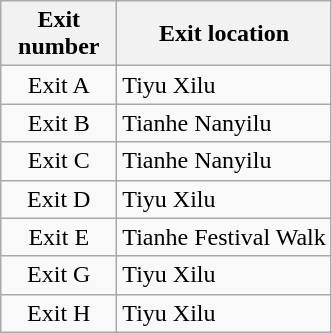<table class="wikitable">
<tr>
<th style="width:70px" colspan="2">Exit number</th>
<th>Exit location</th>
</tr>
<tr>
<td align="center" colspan="2">Exit A</td>
<td>Tiyu Xilu</td>
</tr>
<tr>
<td align="center" colspan="2">Exit B</td>
<td>Tianhe Nanyilu</td>
</tr>
<tr>
<td align="center" colspan="2">Exit C</td>
<td>Tianhe Nanyilu</td>
</tr>
<tr>
<td align="center" colspan="2">Exit D</td>
<td>Tiyu Xilu</td>
</tr>
<tr>
<td align="center" colspan="2">Exit E</td>
<td>Tianhe Festival Walk</td>
</tr>
<tr>
<td align="center" colspan="2">Exit G</td>
<td>Tiyu Xilu</td>
</tr>
<tr>
<td align="center" colspan="2">Exit H</td>
<td>Tiyu Xilu</td>
</tr>
</table>
